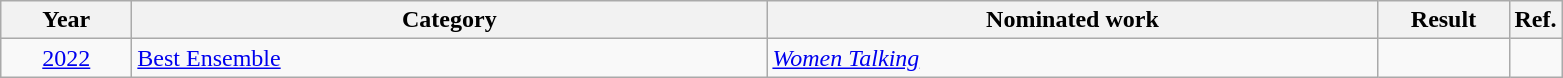<table class=wikitable>
<tr>
<th scope="col" style="width:5em;">Year</th>
<th scope="col" style="width:26em;">Category</th>
<th scope="col" style="width:25em;">Nominated work</th>
<th scope="col" style="width:5em;">Result</th>
<th>Ref.</th>
</tr>
<tr>
<td style="text-align:center;"><a href='#'>2022</a></td>
<td><a href='#'>Best Ensemble</a></td>
<td><em><a href='#'>Women Talking</a></em></td>
<td></td>
<td></td>
</tr>
</table>
